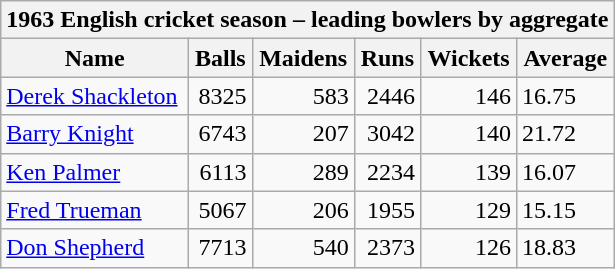<table class="wikitable">
<tr>
<th bgcolor="#efefef" colspan="7">1963 English cricket season – leading bowlers by aggregate</th>
</tr>
<tr bgcolor="#efefef">
<th>Name</th>
<th>Balls</th>
<th>Maidens</th>
<th>Runs</th>
<th>Wickets</th>
<th>Average</th>
</tr>
<tr>
<td><a href='#'>Derek Shackleton</a></td>
<td align="right">8325</td>
<td align="right">583</td>
<td align="right">2446</td>
<td align="right">146</td>
<td>16.75</td>
</tr>
<tr>
<td><a href='#'>Barry Knight</a></td>
<td align="right">6743</td>
<td align="right">207</td>
<td align="right">3042</td>
<td align="right">140</td>
<td>21.72</td>
</tr>
<tr>
<td><a href='#'>Ken Palmer</a></td>
<td align="right">6113</td>
<td align="right">289</td>
<td align="right">2234</td>
<td align="right">139</td>
<td>16.07</td>
</tr>
<tr>
<td><a href='#'>Fred Trueman</a></td>
<td align="right">5067</td>
<td align="right">206</td>
<td align="right">1955</td>
<td align="right">129</td>
<td>15.15</td>
</tr>
<tr>
<td><a href='#'>Don Shepherd</a></td>
<td align="right">7713</td>
<td align="right">540</td>
<td align="right">2373</td>
<td align="right">126</td>
<td>18.83</td>
</tr>
</table>
